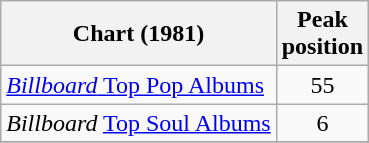<table class="wikitable">
<tr>
<th>Chart (1981)</th>
<th>Peak<br>position</th>
</tr>
<tr>
<td><a href='#'><em>Billboard</em> Top Pop Albums</a></td>
<td align=center>55</td>
</tr>
<tr>
<td><em>Billboard</em> <a href='#'>Top Soul Albums</a></td>
<td align=center>6</td>
</tr>
<tr>
</tr>
</table>
